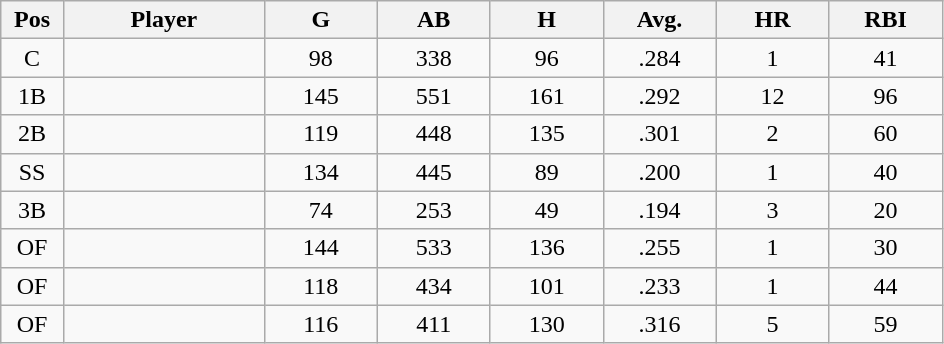<table class="wikitable sortable">
<tr>
<th bgcolor="#DDDDFF" width="5%">Pos</th>
<th bgcolor="#DDDDFF" width="16%">Player</th>
<th bgcolor="#DDDDFF" width="9%">G</th>
<th bgcolor="#DDDDFF" width="9%">AB</th>
<th bgcolor="#DDDDFF" width="9%">H</th>
<th bgcolor="#DDDDFF" width="9%">Avg.</th>
<th bgcolor="#DDDDFF" width="9%">HR</th>
<th bgcolor="#DDDDFF" width="9%">RBI</th>
</tr>
<tr align="center">
<td>C</td>
<td></td>
<td>98</td>
<td>338</td>
<td>96</td>
<td>.284</td>
<td>1</td>
<td>41</td>
</tr>
<tr align="center">
<td>1B</td>
<td></td>
<td>145</td>
<td>551</td>
<td>161</td>
<td>.292</td>
<td>12</td>
<td>96</td>
</tr>
<tr align="center">
<td>2B</td>
<td></td>
<td>119</td>
<td>448</td>
<td>135</td>
<td>.301</td>
<td>2</td>
<td>60</td>
</tr>
<tr align="center">
<td>SS</td>
<td></td>
<td>134</td>
<td>445</td>
<td>89</td>
<td>.200</td>
<td>1</td>
<td>40</td>
</tr>
<tr align="center">
<td>3B</td>
<td></td>
<td>74</td>
<td>253</td>
<td>49</td>
<td>.194</td>
<td>3</td>
<td>20</td>
</tr>
<tr align="center">
<td>OF</td>
<td></td>
<td>144</td>
<td>533</td>
<td>136</td>
<td>.255</td>
<td>1</td>
<td>30</td>
</tr>
<tr align="center">
<td>OF</td>
<td></td>
<td>118</td>
<td>434</td>
<td>101</td>
<td>.233</td>
<td>1</td>
<td>44</td>
</tr>
<tr align="center">
<td>OF</td>
<td></td>
<td>116</td>
<td>411</td>
<td>130</td>
<td>.316</td>
<td>5</td>
<td>59</td>
</tr>
</table>
